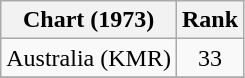<table class="wikitable">
<tr>
<th>Chart (1973)</th>
<th style="text-align:center;">Rank</th>
</tr>
<tr>
<td>Australia (KMR)</td>
<td style="text-align:center;">33</td>
</tr>
<tr>
</tr>
</table>
